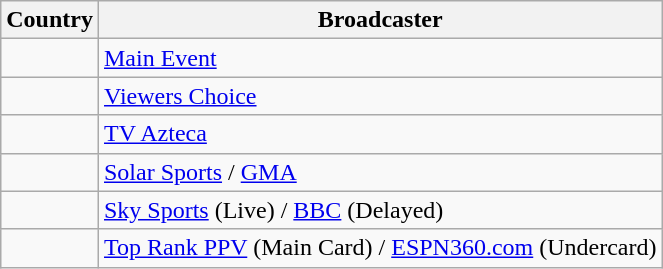<table class="wikitable">
<tr>
<th align=center>Country</th>
<th align=center>Broadcaster</th>
</tr>
<tr>
<td></td>
<td><a href='#'>Main Event</a></td>
</tr>
<tr>
<td></td>
<td><a href='#'>Viewers Choice</a></td>
</tr>
<tr>
<td></td>
<td><a href='#'>TV Azteca</a></td>
</tr>
<tr>
<td></td>
<td><a href='#'>Solar Sports</a> / <a href='#'>GMA</a></td>
</tr>
<tr>
<td></td>
<td><a href='#'>Sky Sports</a> (Live) / <a href='#'>BBC</a> (Delayed)</td>
</tr>
<tr>
<td></td>
<td><a href='#'>Top Rank PPV</a> (Main Card) / <a href='#'>ESPN360.com</a> (Undercard)</td>
</tr>
</table>
